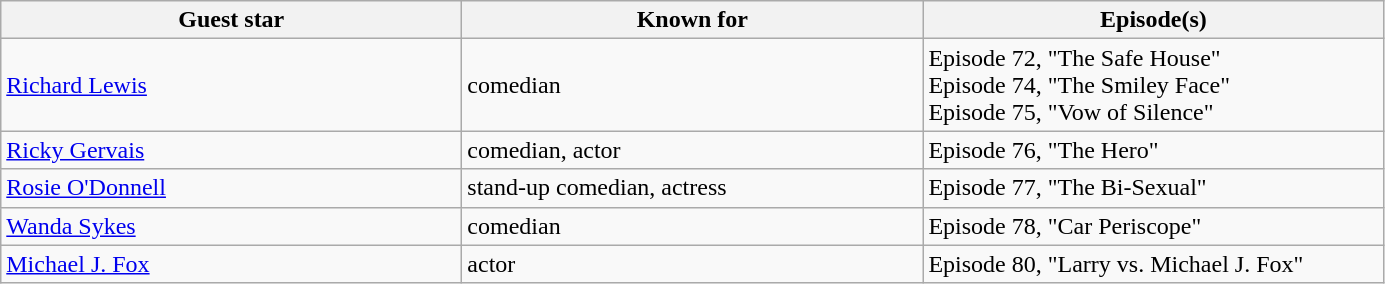<table class="wikitable">
<tr>
<th scope="col" style="width:300px;">Guest star</th>
<th scope="col" style="width:300px;">Known for</th>
<th scope="col" style="width:300px;">Episode(s)</th>
</tr>
<tr>
<td><a href='#'>Richard Lewis</a></td>
<td>comedian</td>
<td>Episode 72, "The Safe House"<br>Episode 74, "The Smiley Face"<br>Episode 75, "Vow of Silence"</td>
</tr>
<tr>
<td><a href='#'>Ricky Gervais</a></td>
<td>comedian, actor</td>
<td>Episode 76, "The Hero"</td>
</tr>
<tr>
<td><a href='#'>Rosie O'Donnell</a></td>
<td>stand-up comedian, actress</td>
<td>Episode 77, "The Bi-Sexual"</td>
</tr>
<tr>
<td><a href='#'>Wanda Sykes</a></td>
<td>comedian</td>
<td>Episode 78, "Car Periscope"</td>
</tr>
<tr>
<td><a href='#'>Michael J. Fox</a></td>
<td>actor</td>
<td>Episode 80, "Larry vs. Michael J. Fox"</td>
</tr>
</table>
